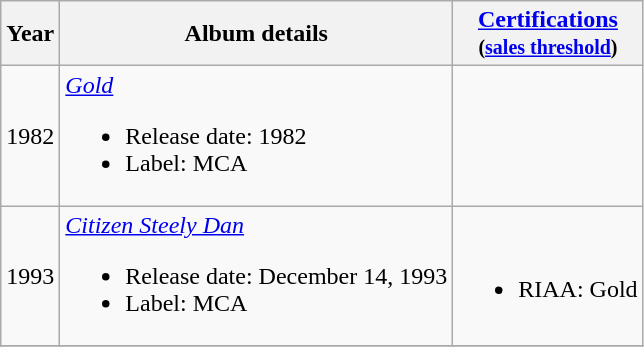<table class="wikitable" style="text-align:center;">
<tr>
<th rowspan="1">Year</th>
<th rowspan="1">Album details</th>
<th rowspan="1"><a href='#'>Certifications</a><br><small>(<a href='#'>sales threshold</a>)</small></th>
</tr>
<tr>
<td rowspan=1>1982</td>
<td style="text-align:left;"><em><a href='#'>Gold</a></em><br><ul><li>Release date: 1982</li><li>Label: MCA</li></ul></td>
<td style="text-align:left;"></td>
</tr>
<tr>
<td rowspan=1>1993</td>
<td style="text-align:left;"><em><a href='#'>Citizen Steely Dan</a></em><br><ul><li>Release date: December 14, 1993</li><li>Label: MCA</li></ul></td>
<td style="text-align:left;"><br><ul><li>RIAA: Gold</li></ul></td>
</tr>
<tr>
</tr>
</table>
